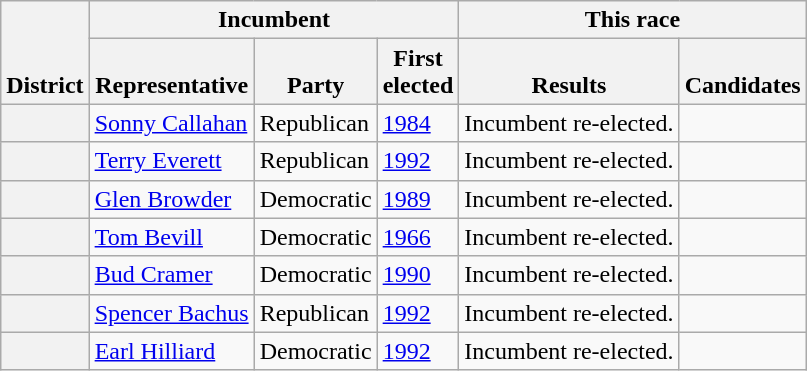<table class=wikitable>
<tr valign=bottom>
<th rowspan=2>District</th>
<th colspan=3>Incumbent</th>
<th colspan=2>This race</th>
</tr>
<tr valign=bottom>
<th>Representative</th>
<th>Party</th>
<th>First<br>elected</th>
<th>Results</th>
<th>Candidates</th>
</tr>
<tr>
<th></th>
<td><a href='#'>Sonny Callahan</a></td>
<td>Republican</td>
<td><a href='#'>1984</a></td>
<td>Incumbent re-elected.</td>
<td nowrap></td>
</tr>
<tr>
<th></th>
<td><a href='#'>Terry Everett</a></td>
<td>Republican</td>
<td><a href='#'>1992</a></td>
<td>Incumbent re-elected.</td>
<td nowrap></td>
</tr>
<tr>
<th></th>
<td><a href='#'>Glen Browder</a></td>
<td>Democratic</td>
<td><a href='#'>1989 </a></td>
<td>Incumbent re-elected.</td>
<td nowrap></td>
</tr>
<tr>
<th></th>
<td><a href='#'>Tom Bevill</a></td>
<td>Democratic</td>
<td><a href='#'>1966</a></td>
<td>Incumbent re-elected.</td>
<td nowrap></td>
</tr>
<tr>
<th></th>
<td><a href='#'>Bud Cramer</a></td>
<td>Democratic</td>
<td><a href='#'>1990</a></td>
<td>Incumbent re-elected.</td>
<td nowrap></td>
</tr>
<tr>
<th></th>
<td><a href='#'>Spencer Bachus</a></td>
<td>Republican</td>
<td><a href='#'>1992</a></td>
<td>Incumbent re-elected.</td>
<td nowrap></td>
</tr>
<tr>
<th></th>
<td><a href='#'>Earl Hilliard</a></td>
<td>Democratic</td>
<td><a href='#'>1992</a></td>
<td>Incumbent re-elected.</td>
<td nowrap></td>
</tr>
</table>
